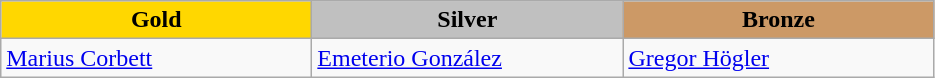<table class="wikitable" style="text-align:left">
<tr align="center">
<td width=200 bgcolor=gold><strong>Gold</strong></td>
<td width=200 bgcolor=silver><strong>Silver</strong></td>
<td width=200 bgcolor=CC9966><strong>Bronze</strong></td>
</tr>
<tr>
<td><a href='#'>Marius Corbett</a><br><em></em></td>
<td><a href='#'>Emeterio González</a><br><em></em></td>
<td><a href='#'>Gregor Högler</a><br><em></em></td>
</tr>
</table>
